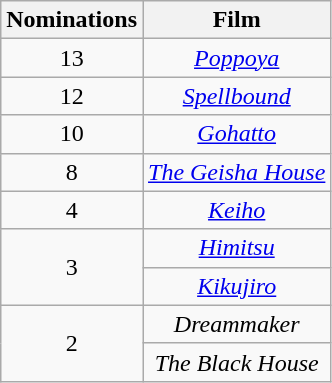<table class="wikitable" rowspan="2" style="text-align:center;">
<tr>
<th scope="col">Nominations</th>
<th scope="col">Film</th>
</tr>
<tr>
<td>13</td>
<td><em><a href='#'>Poppoya</a></em></td>
</tr>
<tr>
<td>12</td>
<td><em><a href='#'>Spellbound</a></em></td>
</tr>
<tr>
<td>10</td>
<td><em><a href='#'>Gohatto</a></em></td>
</tr>
<tr>
<td>8</td>
<td><em><a href='#'>The Geisha House</a></em></td>
</tr>
<tr>
<td>4</td>
<td><em><a href='#'>Keiho</a></em></td>
</tr>
<tr>
<td rowspan=2 style="text-align:center;">3</td>
<td><em><a href='#'>Himitsu</a></em></td>
</tr>
<tr>
<td><em><a href='#'>Kikujiro</a></em></td>
</tr>
<tr>
<td rowspan=2 style="text-align:center;">2</td>
<td><em>Dreammaker</em></td>
</tr>
<tr>
<td><em>The Black House</em></td>
</tr>
</table>
